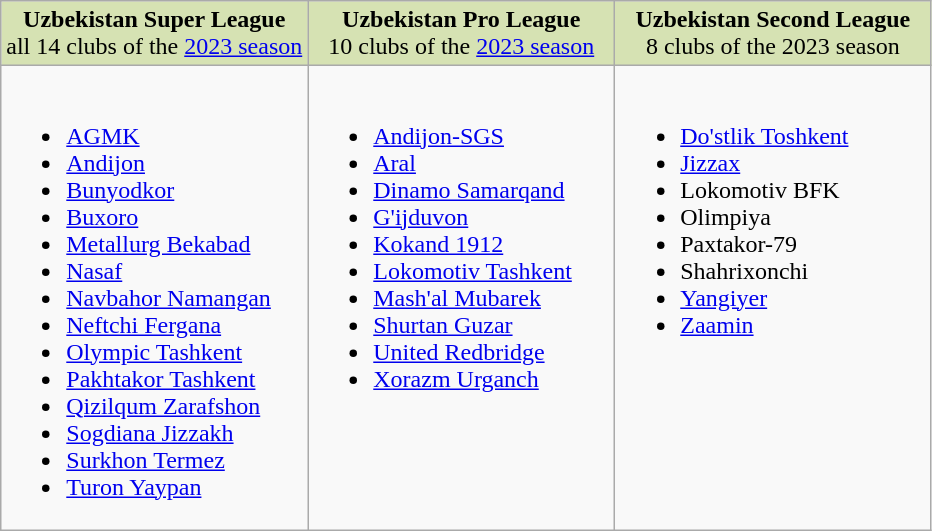<table class="wikitable">
<tr style="background:#D6E2B3; text-align:center; vertical-align:top;">
<td style="width:33%"><strong>Uzbekistan Super League</strong><br>all 14 clubs of the <a href='#'>2023 season</a></td>
<td style="width:33%"><strong>Uzbekistan Pro League</strong><br>10 clubs of the <a href='#'>2023 season</a></td>
<td style="width:34%"><strong>Uzbekistan Second League</strong><br>8 clubs of the 2023 season</td>
</tr>
<tr style="vertical-align:top">
<td><br><ul><li><a href='#'>AGMK</a></li><li><a href='#'>Andijon</a></li><li><a href='#'>Bunyodkor</a></li><li><a href='#'>Buxoro</a></li><li><a href='#'>Metallurg Bekabad</a></li><li><a href='#'>Nasaf</a></li><li><a href='#'>Navbahor Namangan</a></li><li><a href='#'>Neftchi Fergana</a></li><li><a href='#'>Olympic Tashkent</a></li><li><a href='#'>Pakhtakor Tashkent</a></li><li><a href='#'>Qizilqum Zarafshon</a></li><li><a href='#'>Sogdiana Jizzakh</a></li><li><a href='#'>Surkhon Termez</a></li><li><a href='#'>Turon Yaypan</a></li></ul></td>
<td><br><ul><li><a href='#'>Andijon-SGS</a></li><li><a href='#'>Aral</a></li><li><a href='#'>Dinamo Samarqand</a></li><li><a href='#'>G'ijduvon</a></li><li><a href='#'>Kokand 1912</a></li><li><a href='#'>Lokomotiv Tashkent</a></li><li><a href='#'>Mash'al Mubarek</a></li><li><a href='#'>Shurtan Guzar</a></li><li><a href='#'>United Redbridge</a></li><li><a href='#'>Xorazm Urganch</a></li></ul></td>
<td><br><ul><li><a href='#'>Do'stlik Toshkent</a></li><li><a href='#'>Jizzax</a></li><li>Lokomotiv BFK</li><li>Olimpiya</li><li>Paxtakor-79</li><li>Shahrixonchi</li><li><a href='#'>Yangiyer</a></li><li><a href='#'>Zaamin</a></li></ul></td>
</tr>
</table>
